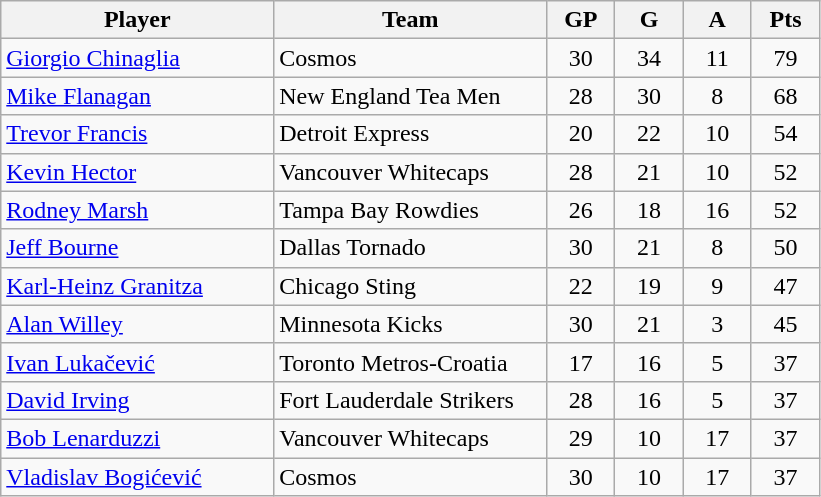<table class="wikitable">
<tr>
<th width="30%">Player</th>
<th width="30%">Team</th>
<th width="7.5%">GP</th>
<th width="7.5%">G</th>
<th width="7.5%">A</th>
<th width="7.5%">Pts</th>
</tr>
<tr align=center>
<td align=left><a href='#'>Giorgio Chinaglia</a></td>
<td align=left>Cosmos</td>
<td>30</td>
<td>34</td>
<td>11</td>
<td>79</td>
</tr>
<tr align=center>
<td align=left><a href='#'>Mike Flanagan</a></td>
<td align=left>New England Tea Men</td>
<td>28</td>
<td>30</td>
<td>8</td>
<td>68</td>
</tr>
<tr align=center>
<td align=left><a href='#'>Trevor Francis</a></td>
<td align=left>Detroit Express</td>
<td>20</td>
<td>22</td>
<td>10</td>
<td>54</td>
</tr>
<tr align=center>
<td align=left><a href='#'>Kevin Hector</a></td>
<td align=left>Vancouver Whitecaps</td>
<td>28</td>
<td>21</td>
<td>10</td>
<td>52</td>
</tr>
<tr align=center>
<td align=left><a href='#'>Rodney Marsh</a></td>
<td align=left>Tampa Bay Rowdies</td>
<td>26</td>
<td>18</td>
<td>16</td>
<td>52</td>
</tr>
<tr align=center>
<td align=left><a href='#'>Jeff Bourne</a></td>
<td align=left>Dallas Tornado</td>
<td>30</td>
<td>21</td>
<td>8</td>
<td>50</td>
</tr>
<tr align=center>
<td align=left><a href='#'>Karl-Heinz Granitza</a></td>
<td align=left>Chicago Sting</td>
<td>22</td>
<td>19</td>
<td>9</td>
<td>47</td>
</tr>
<tr align=center>
<td align=left><a href='#'>Alan Willey</a></td>
<td align=left>Minnesota Kicks</td>
<td>30</td>
<td>21</td>
<td>3</td>
<td>45</td>
</tr>
<tr align=center>
<td align=left><a href='#'>Ivan Lukačević</a></td>
<td align=left>Toronto Metros-Croatia</td>
<td>17</td>
<td>16</td>
<td>5</td>
<td>37</td>
</tr>
<tr align=center>
<td align=left><a href='#'>David Irving</a></td>
<td align=left>Fort Lauderdale Strikers</td>
<td>28</td>
<td>16</td>
<td>5</td>
<td>37</td>
</tr>
<tr align=center>
<td align=left><a href='#'>Bob Lenarduzzi</a></td>
<td align=left>Vancouver Whitecaps</td>
<td>29</td>
<td>10</td>
<td>17</td>
<td>37</td>
</tr>
<tr align=center>
<td align=left><a href='#'>Vladislav Bogićević</a></td>
<td align=left>Cosmos</td>
<td>30</td>
<td>10</td>
<td>17</td>
<td>37</td>
</tr>
</table>
